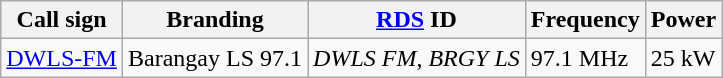<table class="wikitable sortable">
<tr>
<th>Call sign</th>
<th>Branding</th>
<th><a href='#'>RDS</a> ID</th>
<th>Frequency</th>
<th>Power</th>
</tr>
<tr>
<td><a href='#'>DWLS-FM</a></td>
<td>Barangay LS 97.1</td>
<td><em>DWLS FM</em>, <em>BRGY LS</em></td>
<td>97.1 MHz</td>
<td>25 kW</td>
</tr>
</table>
